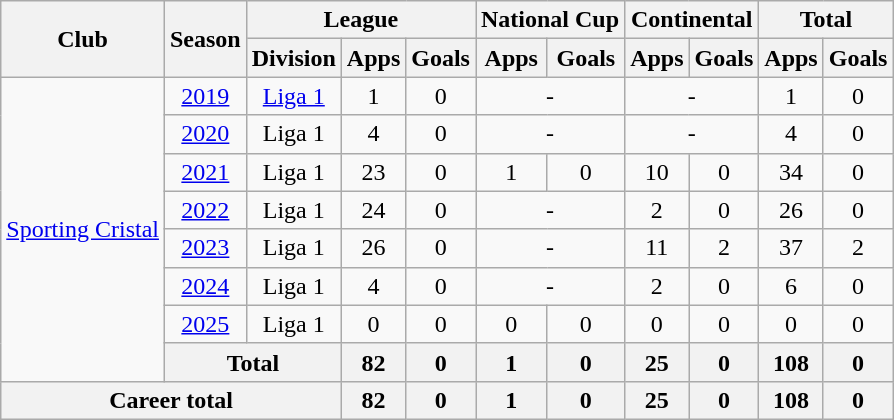<table class="wikitable" style="text-align:center">
<tr>
<th rowspan="2">Club</th>
<th rowspan="2">Season</th>
<th colspan="3">League</th>
<th colspan="2">National Cup</th>
<th colspan="2">Continental</th>
<th colspan="2">Total</th>
</tr>
<tr>
<th>Division</th>
<th>Apps</th>
<th>Goals</th>
<th>Apps</th>
<th>Goals</th>
<th>Apps</th>
<th>Goals</th>
<th>Apps</th>
<th>Goals</th>
</tr>
<tr>
<td rowspan="8"><a href='#'>Sporting Cristal</a></td>
<td><a href='#'>2019</a></td>
<td><a href='#'>Liga 1</a></td>
<td>1</td>
<td>0</td>
<td colspan="2">-</td>
<td colspan="2">-</td>
<td>1</td>
<td>0</td>
</tr>
<tr>
<td><a href='#'>2020</a></td>
<td>Liga 1</td>
<td>4</td>
<td>0</td>
<td colspan="2">-</td>
<td colspan="2">-</td>
<td>4</td>
<td>0</td>
</tr>
<tr>
<td><a href='#'>2021</a></td>
<td>Liga 1</td>
<td>23</td>
<td>0</td>
<td>1</td>
<td>0</td>
<td>10</td>
<td>0</td>
<td>34</td>
<td>0</td>
</tr>
<tr>
<td><a href='#'>2022</a></td>
<td>Liga 1</td>
<td>24</td>
<td>0</td>
<td colspan="2">-</td>
<td>2</td>
<td>0</td>
<td>26</td>
<td>0</td>
</tr>
<tr>
<td><a href='#'>2023</a></td>
<td>Liga 1</td>
<td>26</td>
<td>0</td>
<td colspan="2">-</td>
<td>11</td>
<td>2</td>
<td>37</td>
<td>2</td>
</tr>
<tr>
<td><a href='#'>2024</a></td>
<td>Liga 1</td>
<td>4</td>
<td>0</td>
<td colspan="2">-</td>
<td>2</td>
<td>0</td>
<td>6</td>
<td>0</td>
</tr>
<tr>
<td><a href='#'>2025</a></td>
<td>Liga 1</td>
<td>0</td>
<td>0</td>
<td>0</td>
<td>0</td>
<td>0</td>
<td>0</td>
<td>0</td>
<td>0</td>
</tr>
<tr>
<th colspan="2">Total</th>
<th>82</th>
<th>0</th>
<th>1</th>
<th>0</th>
<th>25</th>
<th>0</th>
<th>108</th>
<th>0</th>
</tr>
<tr>
<th colspan="3">Career total</th>
<th>82</th>
<th>0</th>
<th>1</th>
<th>0</th>
<th>25</th>
<th>0</th>
<th>108</th>
<th>0</th>
</tr>
</table>
